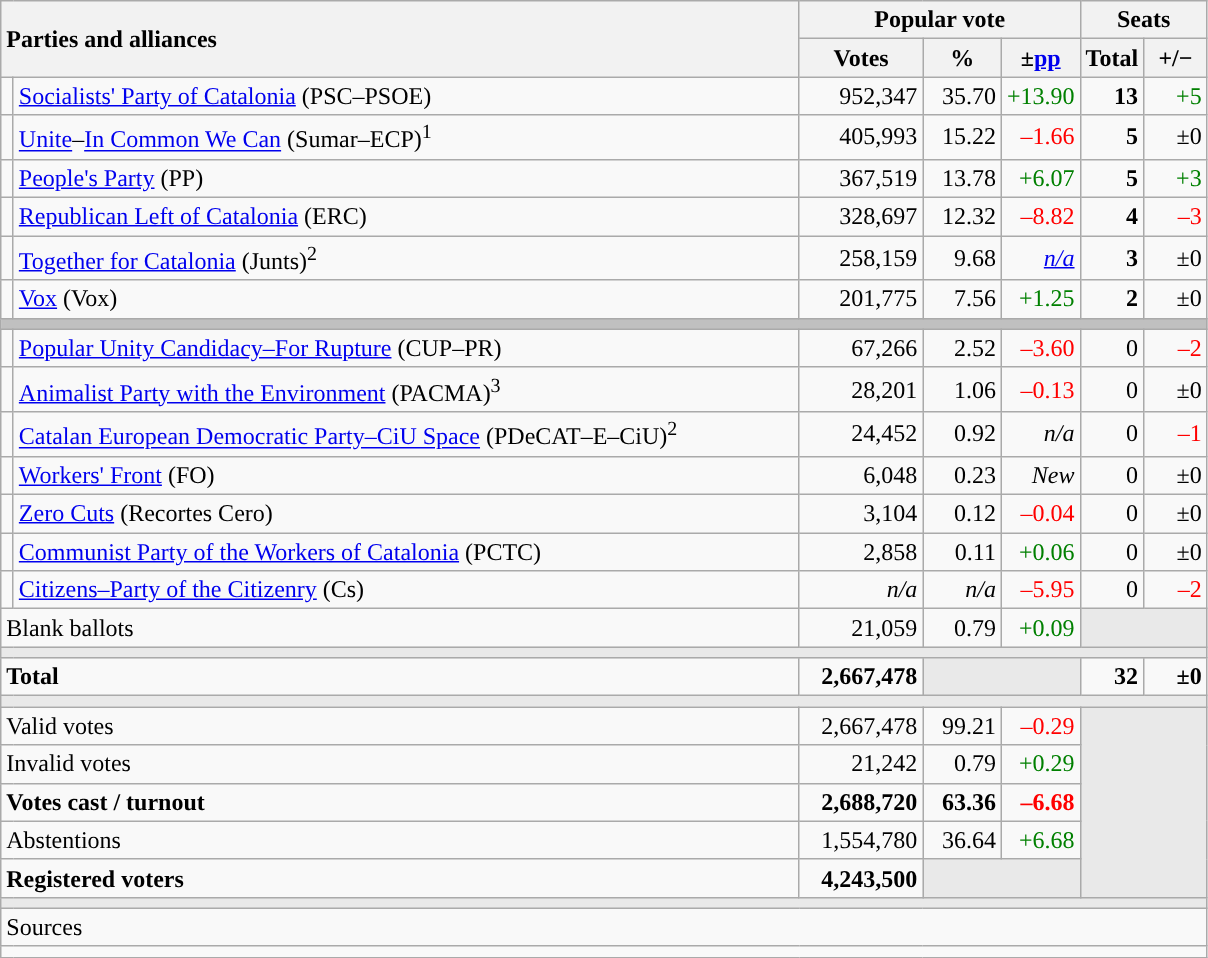<table class="wikitable" style="text-align:right;">
<tr>
<th style="text-align:left;" rowspan="2" colspan="2" width="525">Parties and alliances</th>
<th colspan="3">Popular vote</th>
<th colspan="2">Seats</th>
</tr>
<tr>
<th width="75">Votes</th>
<th width="45">%</th>
<th width="45">±<a href='#'>pp</a></th>
<th width="35">Total</th>
<th width="35">+/−</th>
</tr>
<tr>
<td width="1" style="color:inherit;background:"></td>
<td align="left"><a href='#'>Socialists' Party of Catalonia</a> (PSC–PSOE)</td>
<td>952,347</td>
<td>35.70</td>
<td style="color:green;">+13.90</td>
<td><strong>13</strong></td>
<td style="color:green;">+5</td>
</tr>
<tr>
<td style="color:inherit;background:"></td>
<td align="left"><a href='#'>Unite</a>–<a href='#'>In Common We Can</a> (Sumar–ECP)<sup>1</sup></td>
<td>405,993</td>
<td>15.22</td>
<td style="color:red;">–1.66</td>
<td><strong>5</strong></td>
<td>±0</td>
</tr>
<tr>
<td style="color:inherit;background:"></td>
<td align="left"><a href='#'>People's Party</a> (PP)</td>
<td>367,519</td>
<td>13.78</td>
<td style="color:green;">+6.07</td>
<td><strong>5</strong></td>
<td style="color:green;">+3</td>
</tr>
<tr>
<td style="color:inherit;background:"></td>
<td align="left"><a href='#'>Republican Left of Catalonia</a> (ERC)</td>
<td>328,697</td>
<td>12.32</td>
<td style="color:red;">–8.82</td>
<td><strong>4</strong></td>
<td style="color:red;">–3</td>
</tr>
<tr>
<td style="color:inherit;background:"></td>
<td align="left"><a href='#'>Together for Catalonia</a> (Junts)<sup>2</sup></td>
<td>258,159</td>
<td>9.68</td>
<td><em><a href='#'>n/a</a></em></td>
<td><strong>3</strong></td>
<td>±0</td>
</tr>
<tr>
<td style="color:inherit;background:"></td>
<td align="left"><a href='#'>Vox</a> (Vox)</td>
<td>201,775</td>
<td>7.56</td>
<td style="color:green;">+1.25</td>
<td><strong>2</strong></td>
<td>±0</td>
</tr>
<tr>
<td colspan="7" bgcolor="#C0C0C0"></td>
</tr>
<tr>
<td style="color:inherit;background:"></td>
<td align="left"><a href='#'>Popular Unity Candidacy–For Rupture</a> (CUP–PR)</td>
<td>67,266</td>
<td>2.52</td>
<td style="color:red;">–3.60</td>
<td>0</td>
<td style="color:red;">–2</td>
</tr>
<tr>
<td style="color:inherit;background:"></td>
<td align="left"><a href='#'>Animalist Party with the Environment</a> (PACMA)<sup>3</sup></td>
<td>28,201</td>
<td>1.06</td>
<td style="color:red;">–0.13</td>
<td>0</td>
<td>±0</td>
</tr>
<tr>
<td style="color:inherit;background:"></td>
<td align="left"><a href='#'>Catalan European Democratic Party–CiU Space</a> (PDeCAT–E–CiU)<sup>2</sup></td>
<td>24,452</td>
<td>0.92</td>
<td><em>n/a</em></td>
<td>0</td>
<td style="color:red;">–1</td>
</tr>
<tr>
<td style="color:inherit;background:"></td>
<td align="left"><a href='#'>Workers' Front</a> (FO)</td>
<td>6,048</td>
<td>0.23</td>
<td><em>New</em></td>
<td>0</td>
<td>±0</td>
</tr>
<tr>
<td style="color:inherit;background:"></td>
<td align="left"><a href='#'>Zero Cuts</a> (Recortes Cero)</td>
<td>3,104</td>
<td>0.12</td>
<td style="color:red;">–0.04</td>
<td>0</td>
<td>±0</td>
</tr>
<tr>
<td style="color:inherit;background:"></td>
<td align="left"><a href='#'>Communist Party of the Workers of Catalonia</a> (PCTC)</td>
<td>2,858</td>
<td>0.11</td>
<td style="color:green;">+0.06</td>
<td>0</td>
<td>±0</td>
</tr>
<tr>
<td style="color:inherit;background:"></td>
<td align="left"><a href='#'>Citizens–Party of the Citizenry</a> (Cs)</td>
<td><em>n/a</em></td>
<td><em>n/a</em></td>
<td style="color:red;">–5.95</td>
<td>0</td>
<td style="color:red;">–2</td>
</tr>
<tr>
<td align="left" colspan="2">Blank ballots</td>
<td>21,059</td>
<td>0.79</td>
<td style="color:green;">+0.09</td>
<td bgcolor="#E9E9E9" colspan="2"></td>
</tr>
<tr>
<td colspan="7" bgcolor="#E9E9E9"></td>
</tr>
<tr style="font-weight:bold;">
<td align="left" colspan="2">Total</td>
<td>2,667,478</td>
<td bgcolor="#E9E9E9" colspan="2"></td>
<td>32</td>
<td>±0</td>
</tr>
<tr>
<td colspan="7" bgcolor="#E9E9E9"></td>
</tr>
<tr>
<td align="left" colspan="2">Valid votes</td>
<td>2,667,478</td>
<td>99.21</td>
<td style="color:red;">–0.29</td>
<td bgcolor="#E9E9E9" colspan="2" rowspan="5"></td>
</tr>
<tr>
<td align="left" colspan="2">Invalid votes</td>
<td>21,242</td>
<td>0.79</td>
<td style="color:green;">+0.29</td>
</tr>
<tr style="font-weight:bold;">
<td align="left" colspan="2">Votes cast / turnout</td>
<td>2,688,720</td>
<td>63.36</td>
<td style="color:red;">–6.68</td>
</tr>
<tr>
<td align="left" colspan="2">Abstentions</td>
<td>1,554,780</td>
<td>36.64</td>
<td style="color:green;">+6.68</td>
</tr>
<tr style="font-weight:bold;">
<td align="left" colspan="2">Registered voters</td>
<td>4,243,500</td>
<td bgcolor="#E9E9E9" colspan="2"></td>
</tr>
<tr>
<td colspan="7" bgcolor="#E9E9E9"></td>
</tr>
<tr>
<td align="left" colspan="7">Sources</td>
</tr>
<tr>
<td colspan="7" style="text-align:left; max-width:790px;"></td>
</tr>
</table>
